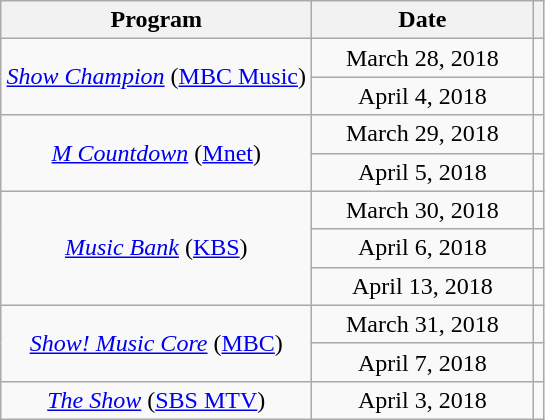<table class="wikitable" style="text-align:center">
<tr>
<th width="200">Program</th>
<th width="140">Date</th>
<th></th>
</tr>
<tr>
<td rowspan="2"><em><a href='#'>Show Champion</a></em> (<a href='#'>MBC Music</a>)</td>
<td>March 28, 2018</td>
<td></td>
</tr>
<tr>
<td>April 4, 2018</td>
<td></td>
</tr>
<tr>
<td rowspan="2"><em><a href='#'>M Countdown</a></em> (<a href='#'>Mnet</a>)</td>
<td>March 29, 2018</td>
<td></td>
</tr>
<tr>
<td>April 5, 2018</td>
<td></td>
</tr>
<tr>
<td rowspan="3"><em><a href='#'>Music Bank</a></em> (<a href='#'>KBS</a>)</td>
<td>March 30, 2018</td>
<td></td>
</tr>
<tr>
<td>April 6, 2018</td>
<td></td>
</tr>
<tr>
<td>April 13, 2018</td>
<td></td>
</tr>
<tr>
<td rowspan="2"><em><a href='#'>Show! Music Core</a></em> (<a href='#'>MBC</a>)</td>
<td>March 31, 2018</td>
<td></td>
</tr>
<tr>
<td>April 7, 2018</td>
<td></td>
</tr>
<tr>
<td><em><a href='#'>The Show</a></em> (<a href='#'>SBS MTV</a>)</td>
<td>April 3, 2018</td>
<td></td>
</tr>
</table>
